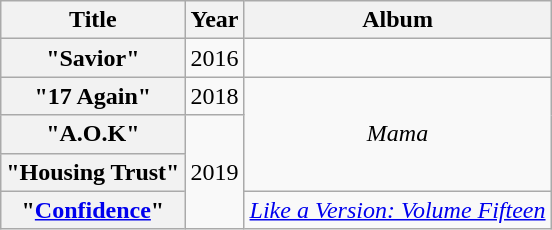<table class="wikitable plainrowheaders" style=text-align:center;>
<tr>
<th>Title</th>
<th>Year</th>
<th>Album</th>
</tr>
<tr>
<th scope="row">"Savior"</th>
<td>2016</td>
<td></td>
</tr>
<tr>
<th scope="row">"17 Again"</th>
<td>2018</td>
<td rowspan="3"><em>Mama</em></td>
</tr>
<tr>
<th scope="row">"A.O.K"</th>
<td rowspan="3">2019</td>
</tr>
<tr>
<th scope="row">"Housing Trust"</th>
</tr>
<tr>
<th scope="row">"<a href='#'>Confidence</a>"<br></th>
<td><em><a href='#'>Like a Version: Volume Fifteen</a></em></td>
</tr>
</table>
